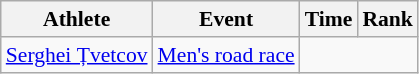<table class="wikitable" style="font-size:90%">
<tr>
<th>Athlete</th>
<th>Event</th>
<th>Time</th>
<th>Rank</th>
</tr>
<tr align=center>
<td align=left><a href='#'>Serghei Țvetcov</a></td>
<td align=left><a href='#'>Men's road race</a></td>
<td colspan=2></td>
</tr>
</table>
